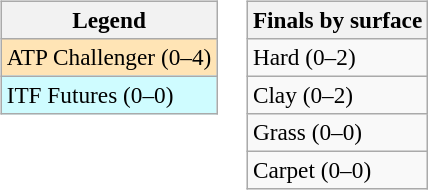<table>
<tr valign=top>
<td><br><table class=wikitable style=font-size:97%>
<tr>
<th>Legend</th>
</tr>
<tr bgcolor=moccasin>
<td>ATP Challenger (0–4)</td>
</tr>
<tr bgcolor=cffcff>
<td>ITF Futures (0–0)</td>
</tr>
</table>
</td>
<td><br><table class=wikitable style=font-size:97%>
<tr>
<th>Finals by surface</th>
</tr>
<tr>
<td>Hard (0–2)</td>
</tr>
<tr>
<td>Clay (0–2)</td>
</tr>
<tr>
<td>Grass (0–0)</td>
</tr>
<tr>
<td>Carpet (0–0)</td>
</tr>
</table>
</td>
</tr>
</table>
